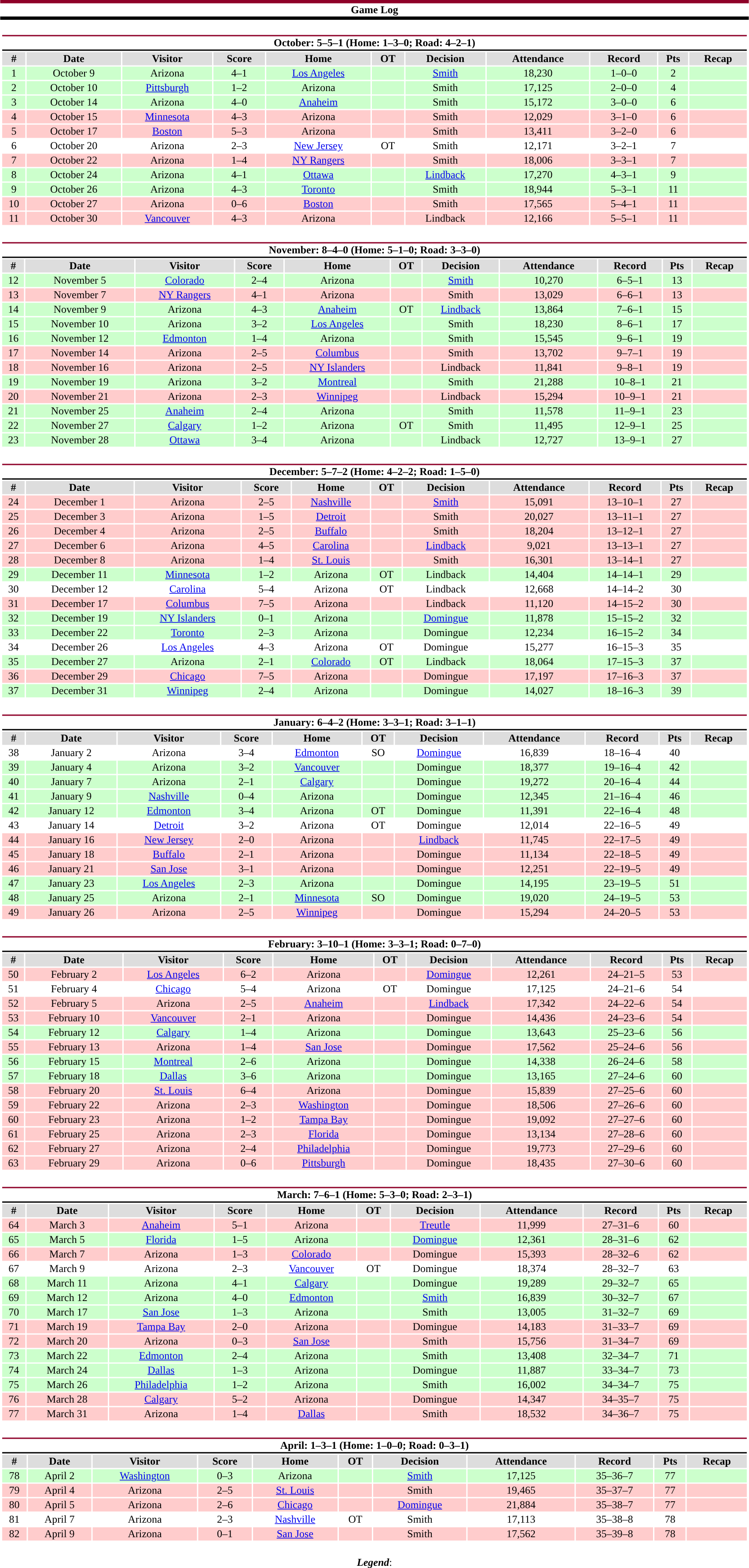<table class="toccolours" style="width:90%; clear:both; margin:1.5em auto; text-align:center;">
<tr>
<th colspan="11" style="background:#fff; border-top:#8E0028 5px solid; border-bottom:#000000 5px solid;">Game Log</th>
</tr>
<tr>
<td colspan=11><br><table class="toccolours collapsible collapsed" style="width:100%;">
<tr>
<th colspan="11" style="background:#fff; border-top:#8E0028 2px solid; border-bottom:#000000 2px solid;">October: 5–5–1 (Home: 1–3–0; Road: 4–2–1)</th>
</tr>
<tr style="text-align:center; background:#ddd;">
<th>#</th>
<th>Date</th>
<th>Visitor</th>
<th>Score</th>
<th>Home</th>
<th>OT</th>
<th>Decision</th>
<th>Attendance</th>
<th>Record</th>
<th>Pts</th>
<th>Recap</th>
</tr>
<tr style="text-align:center; background:#cfc;">
<td>1</td>
<td>October 9</td>
<td>Arizona</td>
<td>4–1</td>
<td><a href='#'>Los Angeles</a></td>
<td></td>
<td><a href='#'>Smith</a></td>
<td>18,230</td>
<td>1–0–0</td>
<td>2</td>
<td></td>
</tr>
<tr style="text-align:center; background:#cfc;">
<td>2</td>
<td>October 10</td>
<td><a href='#'>Pittsburgh</a></td>
<td>1–2</td>
<td>Arizona</td>
<td></td>
<td>Smith</td>
<td>17,125</td>
<td>2–0–0</td>
<td>4</td>
<td></td>
</tr>
<tr style="text-align:center; background:#cfc;">
<td>3</td>
<td>October 14</td>
<td>Arizona</td>
<td>4–0</td>
<td><a href='#'>Anaheim</a></td>
<td></td>
<td>Smith</td>
<td>15,172</td>
<td>3–0–0</td>
<td>6</td>
<td></td>
</tr>
<tr style="text-align:center; background:#fcc;">
<td>4</td>
<td>October 15</td>
<td><a href='#'>Minnesota</a></td>
<td>4–3</td>
<td>Arizona</td>
<td></td>
<td>Smith</td>
<td>12,029</td>
<td>3–1–0</td>
<td>6</td>
<td></td>
</tr>
<tr style="text-align:center; background:#fcc;">
<td>5</td>
<td>October 17</td>
<td><a href='#'>Boston</a></td>
<td>5–3</td>
<td>Arizona</td>
<td></td>
<td>Smith</td>
<td>13,411</td>
<td>3–2–0</td>
<td>6</td>
<td></td>
</tr>
<tr style="text-align:center; background:#fff;">
<td>6</td>
<td>October 20</td>
<td>Arizona</td>
<td>2–3</td>
<td><a href='#'>New Jersey</a></td>
<td>OT</td>
<td>Smith</td>
<td>12,171</td>
<td>3–2–1</td>
<td>7</td>
<td></td>
</tr>
<tr style="text-align:center; background:#fcc;">
<td>7</td>
<td>October 22</td>
<td>Arizona</td>
<td>1–4</td>
<td><a href='#'>NY Rangers</a></td>
<td></td>
<td>Smith</td>
<td>18,006</td>
<td>3–3–1</td>
<td>7</td>
<td></td>
</tr>
<tr style="text-align:center; background:#cfc;">
<td>8</td>
<td>October 24</td>
<td>Arizona</td>
<td>4–1</td>
<td><a href='#'>Ottawa</a></td>
<td></td>
<td><a href='#'>Lindback</a></td>
<td>17,270</td>
<td>4–3–1</td>
<td>9</td>
<td></td>
</tr>
<tr style="text-align:center; background:#cfc;">
<td>9</td>
<td>October 26</td>
<td>Arizona</td>
<td>4–3</td>
<td><a href='#'>Toronto</a></td>
<td></td>
<td>Smith</td>
<td>18,944</td>
<td>5–3–1</td>
<td>11</td>
<td></td>
</tr>
<tr style="text-align:center; background:#fcc;">
<td>10</td>
<td>October 27</td>
<td>Arizona</td>
<td>0–6</td>
<td><a href='#'>Boston</a></td>
<td></td>
<td>Smith</td>
<td>17,565</td>
<td>5–4–1</td>
<td>11</td>
<td></td>
</tr>
<tr style="text-align:center; background:#fcc;">
<td>11</td>
<td>October 30</td>
<td><a href='#'>Vancouver</a></td>
<td>4–3</td>
<td>Arizona</td>
<td></td>
<td>Lindback</td>
<td>12,166</td>
<td>5–5–1</td>
<td>11</td>
<td></td>
</tr>
</table>
</td>
</tr>
<tr>
<td colspan=11><br><table class="toccolours collapsible collapsed" style="width:100%;">
<tr>
<th colspan="11" style="background:#fff; border-top:#8E0028 2px solid; border-bottom:#000000 2px solid;">November: 8–4–0 (Home: 5–1–0; Road: 3–3–0)</th>
</tr>
<tr style="text-align:center; background:#ddd;">
<th>#</th>
<th>Date</th>
<th>Visitor</th>
<th>Score</th>
<th>Home</th>
<th>OT</th>
<th>Decision</th>
<th>Attendance</th>
<th>Record</th>
<th>Pts</th>
<th>Recap</th>
</tr>
<tr style="text-align:center; background:#cfc;">
<td>12</td>
<td>November 5</td>
<td><a href='#'>Colorado</a></td>
<td>2–4</td>
<td>Arizona</td>
<td></td>
<td><a href='#'>Smith</a></td>
<td>10,270</td>
<td>6–5–1</td>
<td>13</td>
<td></td>
</tr>
<tr style="text-align:center; background:#fcc;">
<td>13</td>
<td>November 7</td>
<td><a href='#'>NY Rangers</a></td>
<td>4–1</td>
<td>Arizona</td>
<td></td>
<td>Smith</td>
<td>13,029</td>
<td>6–6–1</td>
<td>13</td>
<td></td>
</tr>
<tr style="text-align:center; background:#cfc;">
<td>14</td>
<td>November 9</td>
<td>Arizona</td>
<td>4–3</td>
<td><a href='#'>Anaheim</a></td>
<td>OT</td>
<td><a href='#'>Lindback</a></td>
<td>13,864</td>
<td>7–6–1</td>
<td>15</td>
<td></td>
</tr>
<tr style="text-align:center; background:#cfc;">
<td>15</td>
<td>November 10</td>
<td>Arizona</td>
<td>3–2</td>
<td><a href='#'>Los Angeles</a></td>
<td></td>
<td>Smith</td>
<td>18,230</td>
<td>8–6–1</td>
<td>17</td>
<td></td>
</tr>
<tr style="text-align:center; background:#cfc;">
<td>16</td>
<td>November 12</td>
<td><a href='#'>Edmonton</a></td>
<td>1–4</td>
<td>Arizona</td>
<td></td>
<td>Smith</td>
<td>15,545</td>
<td>9–6–1</td>
<td>19</td>
<td></td>
</tr>
<tr style="text-align:center; background:#fcc;">
<td>17</td>
<td>November 14</td>
<td>Arizona</td>
<td>2–5</td>
<td><a href='#'>Columbus</a></td>
<td></td>
<td>Smith</td>
<td>13,702</td>
<td>9–7–1</td>
<td>19</td>
<td></td>
</tr>
<tr style="text-align:center; background:#fcc;">
<td>18</td>
<td>November 16</td>
<td>Arizona</td>
<td>2–5</td>
<td><a href='#'>NY Islanders</a></td>
<td></td>
<td>Lindback</td>
<td>11,841</td>
<td>9–8–1</td>
<td>19</td>
<td></td>
</tr>
<tr style="text-align:center; background:#cfc;">
<td>19</td>
<td>November 19</td>
<td>Arizona</td>
<td>3–2</td>
<td><a href='#'>Montreal</a></td>
<td></td>
<td>Smith</td>
<td>21,288</td>
<td>10–8–1</td>
<td>21</td>
<td></td>
</tr>
<tr style="text-align:center; background:#fcc;">
<td>20</td>
<td>November 21</td>
<td>Arizona</td>
<td>2–3</td>
<td><a href='#'>Winnipeg</a></td>
<td></td>
<td>Lindback</td>
<td>15,294</td>
<td>10–9–1</td>
<td>21</td>
<td></td>
</tr>
<tr style="text-align:center; background:#cfc;">
<td>21</td>
<td>November 25</td>
<td><a href='#'>Anaheim</a></td>
<td>2–4</td>
<td>Arizona</td>
<td></td>
<td>Smith</td>
<td>11,578</td>
<td>11–9–1</td>
<td>23</td>
<td></td>
</tr>
<tr style="text-align:center; background:#cfc;">
<td>22</td>
<td>November 27</td>
<td><a href='#'>Calgary</a></td>
<td>1–2</td>
<td>Arizona</td>
<td>OT</td>
<td>Smith</td>
<td>11,495</td>
<td>12–9–1</td>
<td>25</td>
<td></td>
</tr>
<tr style="text-align:center; background:#cfc;">
<td>23</td>
<td>November 28</td>
<td><a href='#'>Ottawa</a></td>
<td>3–4</td>
<td>Arizona</td>
<td></td>
<td>Lindback</td>
<td>12,727</td>
<td>13–9–1</td>
<td>27</td>
<td></td>
</tr>
</table>
</td>
</tr>
<tr>
<td colspan=11><br><table class="toccolours collapsible collapsed" style="width:100%;">
<tr>
<th colspan="11" style="background:#fff; border-top:#8E0028 2px solid; border-bottom:#000000 2px solid;">December: 5–7–2 (Home: 4–2–2; Road: 1–5–0)</th>
</tr>
<tr style="text-align:center; background:#ddd;">
<th>#</th>
<th>Date</th>
<th>Visitor</th>
<th>Score</th>
<th>Home</th>
<th>OT</th>
<th>Decision</th>
<th>Attendance</th>
<th>Record</th>
<th>Pts</th>
<th>Recap</th>
</tr>
<tr style="text-align:center; background:#fcc;">
<td>24</td>
<td>December 1</td>
<td>Arizona</td>
<td>2–5</td>
<td><a href='#'>Nashville</a></td>
<td></td>
<td><a href='#'>Smith</a></td>
<td>15,091</td>
<td>13–10–1</td>
<td>27</td>
<td></td>
</tr>
<tr style="text-align:center; background:#fcc;">
<td>25</td>
<td>December 3</td>
<td>Arizona</td>
<td>1–5</td>
<td><a href='#'>Detroit</a></td>
<td></td>
<td>Smith</td>
<td>20,027</td>
<td>13–11–1</td>
<td>27</td>
<td></td>
</tr>
<tr style="text-align:center; background:#fcc;">
<td>26</td>
<td>December 4</td>
<td>Arizona</td>
<td>2–5</td>
<td><a href='#'>Buffalo</a></td>
<td></td>
<td>Smith</td>
<td>18,204</td>
<td>13–12–1</td>
<td>27</td>
<td></td>
</tr>
<tr style="text-align:center; background:#fcc;">
<td>27</td>
<td>December 6</td>
<td>Arizona</td>
<td>4–5</td>
<td><a href='#'>Carolina</a></td>
<td></td>
<td><a href='#'>Lindback</a></td>
<td>9,021</td>
<td>13–13–1</td>
<td>27</td>
<td></td>
</tr>
<tr style="text-align:center; background:#fcc;">
<td>28</td>
<td>December 8</td>
<td>Arizona</td>
<td>1–4</td>
<td><a href='#'>St. Louis</a></td>
<td></td>
<td>Smith</td>
<td>16,301</td>
<td>13–14–1</td>
<td>27</td>
<td></td>
</tr>
<tr style="text-align:center; background:#cfc;">
<td>29</td>
<td>December 11</td>
<td><a href='#'>Minnesota</a></td>
<td>1–2</td>
<td>Arizona</td>
<td>OT</td>
<td>Lindback</td>
<td>14,404</td>
<td>14–14–1</td>
<td>29</td>
<td></td>
</tr>
<tr style="text-align:center; background:#fff;">
<td>30</td>
<td>December 12</td>
<td><a href='#'>Carolina</a></td>
<td>5–4</td>
<td>Arizona</td>
<td>OT</td>
<td>Lindback</td>
<td>12,668</td>
<td>14–14–2</td>
<td>30</td>
<td></td>
</tr>
<tr style="text-align:center; background:#fcc;">
<td>31</td>
<td>December 17</td>
<td><a href='#'>Columbus</a></td>
<td>7–5</td>
<td>Arizona</td>
<td></td>
<td>Lindback</td>
<td>11,120</td>
<td>14–15–2</td>
<td>30</td>
<td></td>
</tr>
<tr style="text-align:center; background:#cfc;">
<td>32</td>
<td>December 19</td>
<td><a href='#'>NY Islanders</a></td>
<td>0–1</td>
<td>Arizona</td>
<td></td>
<td><a href='#'>Domingue</a></td>
<td>11,878</td>
<td>15–15–2</td>
<td>32</td>
<td></td>
</tr>
<tr style="text-align:center; background:#cfc;">
<td>33</td>
<td>December 22</td>
<td><a href='#'>Toronto</a></td>
<td>2–3</td>
<td>Arizona</td>
<td></td>
<td>Domingue</td>
<td>12,234</td>
<td>16–15–2</td>
<td>34</td>
<td></td>
</tr>
<tr style="text-align:center; background:#fff;">
<td>34</td>
<td>December 26</td>
<td><a href='#'>Los Angeles</a></td>
<td>4–3</td>
<td>Arizona</td>
<td>OT</td>
<td>Domingue</td>
<td>15,277</td>
<td>16–15–3</td>
<td>35</td>
<td></td>
</tr>
<tr style="text-align:center; background:#cfc;">
<td>35</td>
<td>December 27</td>
<td>Arizona</td>
<td>2–1</td>
<td><a href='#'>Colorado</a></td>
<td>OT</td>
<td>Lindback</td>
<td>18,064</td>
<td>17–15–3</td>
<td>37</td>
<td></td>
</tr>
<tr style="text-align:center; background:#fcc;">
<td>36</td>
<td>December 29</td>
<td><a href='#'>Chicago</a></td>
<td>7–5</td>
<td>Arizona</td>
<td></td>
<td>Domingue</td>
<td>17,197</td>
<td>17–16–3</td>
<td>37</td>
<td></td>
</tr>
<tr style="text-align:center; background:#cfc;">
<td>37</td>
<td>December 31</td>
<td><a href='#'>Winnipeg</a></td>
<td>2–4</td>
<td>Arizona</td>
<td></td>
<td>Domingue</td>
<td>14,027</td>
<td>18–16–3</td>
<td>39</td>
<td></td>
</tr>
</table>
</td>
</tr>
<tr>
<td colspan=11><br><table class="toccolours collapsible collapsed" style="width:100%;">
<tr>
<th colspan="11" style="background:#fff; border-top:#8E0028 2px solid; border-bottom:#000000 2px solid;">January: 6–4–2 (Home: 3–3–1; Road: 3–1–1)</th>
</tr>
<tr style="text-align:center; background:#ddd;">
<th>#</th>
<th>Date</th>
<th>Visitor</th>
<th>Score</th>
<th>Home</th>
<th>OT</th>
<th>Decision</th>
<th>Attendance</th>
<th>Record</th>
<th>Pts</th>
<th>Recap</th>
</tr>
<tr style="text-align:center; background:#fff;">
<td>38</td>
<td>January 2</td>
<td>Arizona</td>
<td>3–4</td>
<td><a href='#'>Edmonton</a></td>
<td>SO</td>
<td><a href='#'>Domingue</a></td>
<td>16,839</td>
<td>18–16–4</td>
<td>40</td>
<td></td>
</tr>
<tr style="text-align:center; background:#cfc;">
<td>39</td>
<td>January 4</td>
<td>Arizona</td>
<td>3–2</td>
<td><a href='#'>Vancouver</a></td>
<td></td>
<td>Domingue</td>
<td>18,377</td>
<td>19–16–4</td>
<td>42</td>
<td></td>
</tr>
<tr style="text-align:center; background:#cfc;">
<td>40</td>
<td>January 7</td>
<td>Arizona</td>
<td>2–1</td>
<td><a href='#'>Calgary</a></td>
<td></td>
<td>Domingue</td>
<td>19,272</td>
<td>20–16–4</td>
<td>44</td>
<td></td>
</tr>
<tr style="text-align:center; background:#cfc;">
<td>41</td>
<td>January 9</td>
<td><a href='#'>Nashville</a></td>
<td>0–4</td>
<td>Arizona</td>
<td></td>
<td>Domingue</td>
<td>12,345</td>
<td>21–16–4</td>
<td>46</td>
<td></td>
</tr>
<tr style="text-align:center; background:#cfc;">
<td>42</td>
<td>January 12</td>
<td><a href='#'>Edmonton</a></td>
<td>3–4</td>
<td>Arizona</td>
<td>OT</td>
<td>Domingue</td>
<td>11,391</td>
<td>22–16–4</td>
<td>48</td>
<td></td>
</tr>
<tr style="text-align:center; background:#fff;">
<td>43</td>
<td>January 14</td>
<td><a href='#'>Detroit</a></td>
<td>3–2</td>
<td>Arizona</td>
<td>OT</td>
<td>Domingue</td>
<td>12,014</td>
<td>22–16–5</td>
<td>49</td>
<td></td>
</tr>
<tr style="text-align:center; background:#fcc;">
<td>44</td>
<td>January 16</td>
<td><a href='#'>New Jersey</a></td>
<td>2–0</td>
<td>Arizona</td>
<td></td>
<td><a href='#'>Lindback</a></td>
<td>11,745</td>
<td>22–17–5</td>
<td>49</td>
<td></td>
</tr>
<tr style="text-align:center; background:#fcc;">
<td>45</td>
<td>January 18</td>
<td><a href='#'>Buffalo</a></td>
<td>2–1</td>
<td>Arizona</td>
<td></td>
<td>Domingue</td>
<td>11,134</td>
<td>22–18–5</td>
<td>49</td>
<td></td>
</tr>
<tr style="text-align:center; background:#fcc;">
<td>46</td>
<td>January 21</td>
<td><a href='#'>San Jose</a></td>
<td>3–1</td>
<td>Arizona</td>
<td></td>
<td>Domingue</td>
<td>12,251</td>
<td>22–19–5</td>
<td>49</td>
<td></td>
</tr>
<tr style="text-align:center; background:#cfc;">
<td>47</td>
<td>January 23</td>
<td><a href='#'>Los Angeles</a></td>
<td>2–3</td>
<td>Arizona</td>
<td></td>
<td>Domingue</td>
<td>14,195</td>
<td>23–19–5</td>
<td>51</td>
<td></td>
</tr>
<tr style="text-align:center; background:#cfc;">
<td>48</td>
<td>January 25</td>
<td>Arizona</td>
<td>2–1</td>
<td><a href='#'>Minnesota</a></td>
<td>SO</td>
<td>Domingue</td>
<td>19,020</td>
<td>24–19–5</td>
<td>53</td>
<td></td>
</tr>
<tr style="text-align:center; background:#fcc;">
<td>49</td>
<td>January 26</td>
<td>Arizona</td>
<td>2–5</td>
<td><a href='#'>Winnipeg</a></td>
<td></td>
<td>Domingue</td>
<td>15,294</td>
<td>24–20–5</td>
<td>53</td>
<td></td>
</tr>
</table>
</td>
</tr>
<tr>
<td colspan=11><br><table class="toccolours collapsible collapsed" style="width:100%;">
<tr>
<th colspan="11" style="background:#fff; border-top:#8E0028 2px solid; border-bottom:#000000 2px solid;">February: 3–10–1 (Home: 3–3–1; Road: 0–7–0)</th>
</tr>
<tr style="text-align:center; background:#ddd;">
<th>#</th>
<th>Date</th>
<th>Visitor</th>
<th>Score</th>
<th>Home</th>
<th>OT</th>
<th>Decision</th>
<th>Attendance</th>
<th>Record</th>
<th>Pts</th>
<th>Recap</th>
</tr>
<tr style="text-align:center; background:#fcc;">
<td>50</td>
<td>February 2</td>
<td><a href='#'>Los Angeles</a></td>
<td>6–2</td>
<td>Arizona</td>
<td></td>
<td><a href='#'>Domingue</a></td>
<td>12,261</td>
<td>24–21–5</td>
<td>53</td>
<td></td>
</tr>
<tr style="text-align:center; background:#fff;">
<td>51</td>
<td>February 4</td>
<td><a href='#'>Chicago</a></td>
<td>5–4</td>
<td>Arizona</td>
<td>OT</td>
<td>Domingue</td>
<td>17,125</td>
<td>24–21–6</td>
<td>54</td>
<td></td>
</tr>
<tr style="text-align:center; background:#fcc;">
<td>52</td>
<td>February 5</td>
<td>Arizona</td>
<td>2–5</td>
<td><a href='#'>Anaheim</a></td>
<td></td>
<td><a href='#'>Lindback</a></td>
<td>17,342</td>
<td>24–22–6</td>
<td>54</td>
<td></td>
</tr>
<tr style="text-align:center; background:#fcc;">
<td>53</td>
<td>February 10</td>
<td><a href='#'>Vancouver</a></td>
<td>2–1</td>
<td>Arizona</td>
<td></td>
<td>Domingue</td>
<td>14,436</td>
<td>24–23–6</td>
<td>54</td>
<td></td>
</tr>
<tr style="text-align:center; background:#cfc;">
<td>54</td>
<td>February 12</td>
<td><a href='#'>Calgary</a></td>
<td>1–4</td>
<td>Arizona</td>
<td></td>
<td>Domingue</td>
<td>13,643</td>
<td>25–23–6</td>
<td>56</td>
<td></td>
</tr>
<tr style="text-align:center; background:#fcc;">
<td>55</td>
<td>February 13</td>
<td>Arizona</td>
<td>1–4</td>
<td><a href='#'>San Jose</a></td>
<td></td>
<td>Domingue</td>
<td>17,562</td>
<td>25–24–6</td>
<td>56</td>
<td></td>
</tr>
<tr style="text-align:center; background:#cfc;">
<td>56</td>
<td>February 15</td>
<td><a href='#'>Montreal</a></td>
<td>2–6</td>
<td>Arizona</td>
<td></td>
<td>Domingue</td>
<td>14,338</td>
<td>26–24–6</td>
<td>58</td>
<td></td>
</tr>
<tr style="text-align:center; background:#cfc;">
<td>57</td>
<td>February 18</td>
<td><a href='#'>Dallas</a></td>
<td>3–6</td>
<td>Arizona</td>
<td></td>
<td>Domingue</td>
<td>13,165</td>
<td>27–24–6</td>
<td>60</td>
<td></td>
</tr>
<tr style="text-align:center; background:#fcc;">
<td>58</td>
<td>February 20</td>
<td><a href='#'>St. Louis</a></td>
<td>6–4</td>
<td>Arizona</td>
<td></td>
<td>Domingue</td>
<td>15,839</td>
<td>27–25–6</td>
<td>60</td>
<td></td>
</tr>
<tr style="text-align:center; background:#fcc;">
<td>59</td>
<td>February 22</td>
<td>Arizona</td>
<td>2–3</td>
<td><a href='#'>Washington</a></td>
<td></td>
<td>Domingue</td>
<td>18,506</td>
<td>27–26–6</td>
<td>60</td>
<td></td>
</tr>
<tr style="text-align:center; background:#fcc;">
<td>60</td>
<td>February 23</td>
<td>Arizona</td>
<td>1–2</td>
<td><a href='#'>Tampa Bay</a></td>
<td></td>
<td>Domingue</td>
<td>19,092</td>
<td>27–27–6</td>
<td>60</td>
<td></td>
</tr>
<tr style="text-align:center; background:#fcc;">
<td>61</td>
<td>February 25</td>
<td>Arizona</td>
<td>2–3</td>
<td><a href='#'>Florida</a></td>
<td></td>
<td>Domingue</td>
<td>13,134</td>
<td>27–28–6</td>
<td>60</td>
<td></td>
</tr>
<tr style="text-align:center; background:#fcc;">
<td>62</td>
<td>February 27</td>
<td>Arizona</td>
<td>2–4</td>
<td><a href='#'>Philadelphia</a></td>
<td></td>
<td>Domingue</td>
<td>19,773</td>
<td>27–29–6</td>
<td>60</td>
<td></td>
</tr>
<tr style="text-align:center; background:#fcc;">
<td>63</td>
<td>February 29</td>
<td>Arizona</td>
<td>0–6</td>
<td><a href='#'>Pittsburgh</a></td>
<td></td>
<td>Domingue</td>
<td>18,435</td>
<td>27–30–6</td>
<td>60</td>
<td></td>
</tr>
</table>
</td>
</tr>
<tr>
<td colspan=11><br><table class="toccolours collapsible collapsed" style="width:100%;">
<tr>
<th colspan="11" style="background:#fff; border-top:#8E0028 2px solid; border-bottom:#000000 2px solid;">March: 7–6–1 (Home: 5–3–0; Road: 2–3–1)</th>
</tr>
<tr style="text-align:center; background:#ddd;">
<th>#</th>
<th>Date</th>
<th>Visitor</th>
<th>Score</th>
<th>Home</th>
<th>OT</th>
<th>Decision</th>
<th>Attendance</th>
<th>Record</th>
<th>Pts</th>
<th>Recap</th>
</tr>
<tr style="text-align:center; background:#fcc;">
<td>64</td>
<td>March 3</td>
<td><a href='#'>Anaheim</a></td>
<td>5–1</td>
<td>Arizona</td>
<td></td>
<td><a href='#'>Treutle</a></td>
<td>11,999</td>
<td>27–31–6</td>
<td>60</td>
<td></td>
</tr>
<tr style="text-align:center; background:#cfc;">
<td>65</td>
<td>March 5</td>
<td><a href='#'>Florida</a></td>
<td>1–5</td>
<td>Arizona</td>
<td></td>
<td><a href='#'>Domingue</a></td>
<td>12,361</td>
<td>28–31–6</td>
<td>62</td>
<td></td>
</tr>
<tr style="text-align:center; background:#fcc;">
<td>66</td>
<td>March 7</td>
<td>Arizona</td>
<td>1–3</td>
<td><a href='#'>Colorado</a></td>
<td></td>
<td>Domingue</td>
<td>15,393</td>
<td>28–32–6</td>
<td>62</td>
<td></td>
</tr>
<tr style="text-align:center; background:#fff;">
<td>67</td>
<td>March 9</td>
<td>Arizona</td>
<td>2–3</td>
<td><a href='#'>Vancouver</a></td>
<td>OT</td>
<td>Domingue</td>
<td>18,374</td>
<td>28–32–7</td>
<td>63</td>
<td></td>
</tr>
<tr style="text-align:center; background:#cfc;">
<td>68</td>
<td>March 11</td>
<td>Arizona</td>
<td>4–1</td>
<td><a href='#'>Calgary</a></td>
<td></td>
<td>Domingue</td>
<td>19,289</td>
<td>29–32–7</td>
<td>65</td>
<td></td>
</tr>
<tr style="text-align:center; background:#cfc;">
<td>69</td>
<td>March 12</td>
<td>Arizona</td>
<td>4–0</td>
<td><a href='#'>Edmonton</a></td>
<td></td>
<td><a href='#'>Smith</a></td>
<td>16,839</td>
<td>30–32–7</td>
<td>67</td>
<td></td>
</tr>
<tr style="text-align:center; background:#cfc;">
<td>70</td>
<td>March 17</td>
<td><a href='#'>San Jose</a></td>
<td>1–3</td>
<td>Arizona</td>
<td></td>
<td>Smith</td>
<td>13,005</td>
<td>31–32–7</td>
<td>69</td>
<td></td>
</tr>
<tr style="text-align:center; background:#fcc;">
<td>71</td>
<td>March 19</td>
<td><a href='#'>Tampa Bay</a></td>
<td>2–0</td>
<td>Arizona</td>
<td></td>
<td>Domingue</td>
<td>14,183</td>
<td>31–33–7</td>
<td>69</td>
<td></td>
</tr>
<tr style="text-align:center; background:#fcc;">
<td>72</td>
<td>March 20</td>
<td>Arizona</td>
<td>0–3</td>
<td><a href='#'>San Jose</a></td>
<td></td>
<td>Smith</td>
<td>15,756</td>
<td>31–34–7</td>
<td>69</td>
<td></td>
</tr>
<tr style="text-align:center; background:#cfc;">
<td>73</td>
<td>March 22</td>
<td><a href='#'>Edmonton</a></td>
<td>2–4</td>
<td>Arizona</td>
<td></td>
<td>Smith</td>
<td>13,408</td>
<td>32–34–7</td>
<td>71</td>
<td></td>
</tr>
<tr style="text-align:center; background:#cfc;">
<td>74</td>
<td>March 24</td>
<td><a href='#'>Dallas</a></td>
<td>1–3</td>
<td>Arizona</td>
<td></td>
<td>Domingue</td>
<td>11,887</td>
<td>33–34–7</td>
<td>73</td>
<td></td>
</tr>
<tr style="text-align:center; background:#cfc;">
<td>75</td>
<td>March 26</td>
<td><a href='#'>Philadelphia</a></td>
<td>1–2</td>
<td>Arizona</td>
<td></td>
<td>Smith</td>
<td>16,002</td>
<td>34–34–7</td>
<td>75</td>
<td></td>
</tr>
<tr style="text-align:center; background:#fcc;">
<td>76</td>
<td>March 28</td>
<td><a href='#'>Calgary</a></td>
<td>5–2</td>
<td>Arizona</td>
<td></td>
<td>Domingue</td>
<td>14,347</td>
<td>34–35–7</td>
<td>75</td>
<td></td>
</tr>
<tr style="text-align:center; background:#fcc;">
<td>77</td>
<td>March 31</td>
<td>Arizona</td>
<td>1–4</td>
<td><a href='#'>Dallas</a></td>
<td></td>
<td>Smith</td>
<td>18,532</td>
<td>34–36–7</td>
<td>75</td>
<td></td>
</tr>
</table>
</td>
</tr>
<tr>
<td colspan=11><br><table class="toccolours collapsible collapsed" style="width:100%;">
<tr>
<th colspan="11" style="background:#fff; border-top:#8E0028 2px solid; border-bottom:#000000 2px solid;">April: 1–3–1 (Home: 1–0–0; Road: 0–3–1)</th>
</tr>
<tr style="text-align:center; background:#ddd;">
<th>#</th>
<th>Date</th>
<th>Visitor</th>
<th>Score</th>
<th>Home</th>
<th>OT</th>
<th>Decision</th>
<th>Attendance</th>
<th>Record</th>
<th>Pts</th>
<th>Recap</th>
</tr>
<tr style="text-align:center; background:#cfc;">
<td>78</td>
<td>April 2</td>
<td><a href='#'>Washington</a></td>
<td>0–3</td>
<td>Arizona</td>
<td></td>
<td><a href='#'>Smith</a></td>
<td>17,125</td>
<td>35–36–7</td>
<td>77</td>
<td></td>
</tr>
<tr style="text-align:center; background:#fcc;">
<td>79</td>
<td>April 4</td>
<td>Arizona</td>
<td>2–5</td>
<td><a href='#'>St. Louis</a></td>
<td></td>
<td>Smith</td>
<td>19,465</td>
<td>35–37–7</td>
<td>77</td>
<td></td>
</tr>
<tr style="text-align:center; background:#fcc;">
<td>80</td>
<td>April 5</td>
<td>Arizona</td>
<td>2–6</td>
<td><a href='#'>Chicago</a></td>
<td></td>
<td><a href='#'>Domingue</a></td>
<td>21,884</td>
<td>35–38–7</td>
<td>77</td>
<td></td>
</tr>
<tr style="text-align:center; background:#fff;">
<td>81</td>
<td>April 7</td>
<td>Arizona</td>
<td>2–3</td>
<td><a href='#'>Nashville</a></td>
<td>OT</td>
<td>Smith</td>
<td>17,113</td>
<td>35–38–8</td>
<td>78</td>
<td></td>
</tr>
<tr style="text-align:center; background:#fcc;">
<td>82</td>
<td>April 9</td>
<td>Arizona</td>
<td>0–1</td>
<td><a href='#'>San Jose</a></td>
<td></td>
<td>Smith</td>
<td>17,562</td>
<td>35–39–8</td>
<td>78</td>
<td></td>
</tr>
</table>
</td>
</tr>
<tr>
<td colspan="11" style="text-align:center;"><br><strong><em>Legend</em></strong>:


</td>
</tr>
</table>
